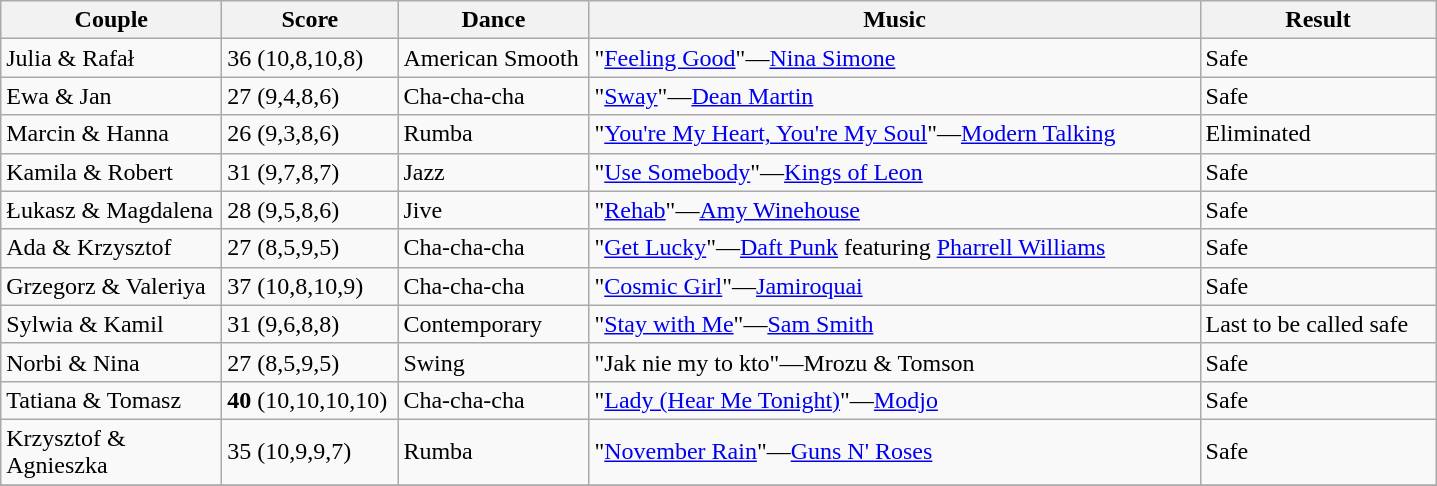<table class="wikitable">
<tr>
<th width="140">Couple</th>
<th width="110">Score</th>
<th width="120">Dance</th>
<th width="400">Music</th>
<th width="150">Result</th>
</tr>
<tr>
<td>Julia & Rafał</td>
<td>36 (10,8,10,8)</td>
<td>American Smooth</td>
<td>"<a href='#'>Feeling Good</a>"—<a href='#'>Nina Simone</a></td>
<td>Safe</td>
</tr>
<tr>
<td>Ewa & Jan</td>
<td>27 (9,4,8,6)</td>
<td>Cha-cha-cha</td>
<td>"<a href='#'>Sway</a>"—<a href='#'>Dean Martin</a></td>
<td>Safe</td>
</tr>
<tr>
<td>Marcin & Hanna</td>
<td>26 (9,3,8,6)</td>
<td>Rumba</td>
<td>"<a href='#'>You're My Heart, You're My Soul</a>"—<a href='#'>Modern Talking</a></td>
<td>Eliminated</td>
</tr>
<tr>
<td>Kamila & Robert</td>
<td>31 (9,7,8,7)</td>
<td>Jazz</td>
<td>"<a href='#'>Use Somebody</a>"—<a href='#'>Kings of Leon</a></td>
<td>Safe</td>
</tr>
<tr>
<td>Łukasz & Magdalena</td>
<td>28 (9,5,8,6)</td>
<td>Jive</td>
<td>"<a href='#'>Rehab</a>"—<a href='#'>Amy Winehouse</a></td>
<td>Safe</td>
</tr>
<tr>
<td>Ada & Krzysztof</td>
<td>27 (8,5,9,5)</td>
<td>Cha-cha-cha</td>
<td>"<a href='#'>Get Lucky</a>"—<a href='#'>Daft Punk</a> featuring <a href='#'>Pharrell Williams</a></td>
<td>Safe</td>
</tr>
<tr>
<td>Grzegorz & Valeriya</td>
<td>37 (10,8,10,9)</td>
<td>Cha-cha-cha</td>
<td>"<a href='#'>Cosmic Girl</a>"—<a href='#'>Jamiroquai</a></td>
<td>Safe</td>
</tr>
<tr>
<td>Sylwia & Kamil</td>
<td>31 (9,6,8,8)</td>
<td>Contemporary</td>
<td>"<a href='#'>Stay with Me</a>"—<a href='#'>Sam Smith</a></td>
<td>Last to be called safe</td>
</tr>
<tr>
<td>Norbi & Nina</td>
<td>27 (8,5,9,5)</td>
<td>Swing</td>
<td>"Jak nie my to kto"—Mrozu & Tomson</td>
<td>Safe</td>
</tr>
<tr>
<td>Tatiana & Tomasz</td>
<td><strong>40</strong> (10,10,10,10)</td>
<td>Cha-cha-cha</td>
<td>"<a href='#'>Lady (Hear Me Tonight)</a>"—<a href='#'>Modjo</a></td>
<td>Safe</td>
</tr>
<tr>
<td>Krzysztof & Agnieszka</td>
<td>35 (10,9,9,7)</td>
<td>Rumba</td>
<td>"<a href='#'>November Rain</a>"—<a href='#'>Guns N' Roses</a></td>
<td>Safe</td>
</tr>
<tr>
</tr>
</table>
